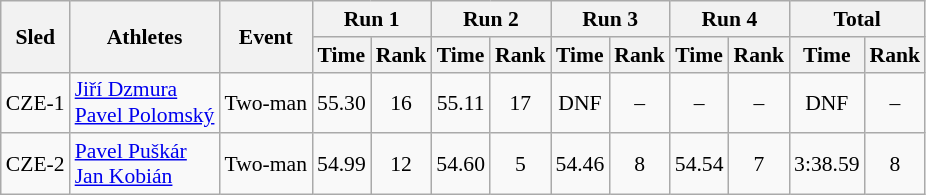<table class="wikitable" border="1" style="font-size:90%">
<tr>
<th rowspan="2">Sled</th>
<th rowspan="2">Athletes</th>
<th rowspan="2">Event</th>
<th colspan="2">Run 1</th>
<th colspan="2">Run 2</th>
<th colspan="2">Run 3</th>
<th colspan="2">Run 4</th>
<th colspan="2">Total</th>
</tr>
<tr>
<th>Time</th>
<th>Rank</th>
<th>Time</th>
<th>Rank</th>
<th>Time</th>
<th>Rank</th>
<th>Time</th>
<th>Rank</th>
<th>Time</th>
<th>Rank</th>
</tr>
<tr>
<td align="center">CZE-1</td>
<td><a href='#'>Jiří Dzmura</a><br><a href='#'>Pavel Polomský</a></td>
<td>Two-man</td>
<td align="center">55.30</td>
<td align="center">16</td>
<td align="center">55.11</td>
<td align="center">17</td>
<td align="center">DNF</td>
<td align="center">–</td>
<td align="center">–</td>
<td align="center">–</td>
<td align="center">DNF</td>
<td align="center">–</td>
</tr>
<tr>
<td align="center">CZE-2</td>
<td><a href='#'>Pavel Puškár</a><br><a href='#'>Jan Kobián</a></td>
<td>Two-man</td>
<td align="center">54.99</td>
<td align="center">12</td>
<td align="center">54.60</td>
<td align="center">5</td>
<td align="center">54.46</td>
<td align="center">8</td>
<td align="center">54.54</td>
<td align="center">7</td>
<td align="center">3:38.59</td>
<td align="center">8</td>
</tr>
</table>
